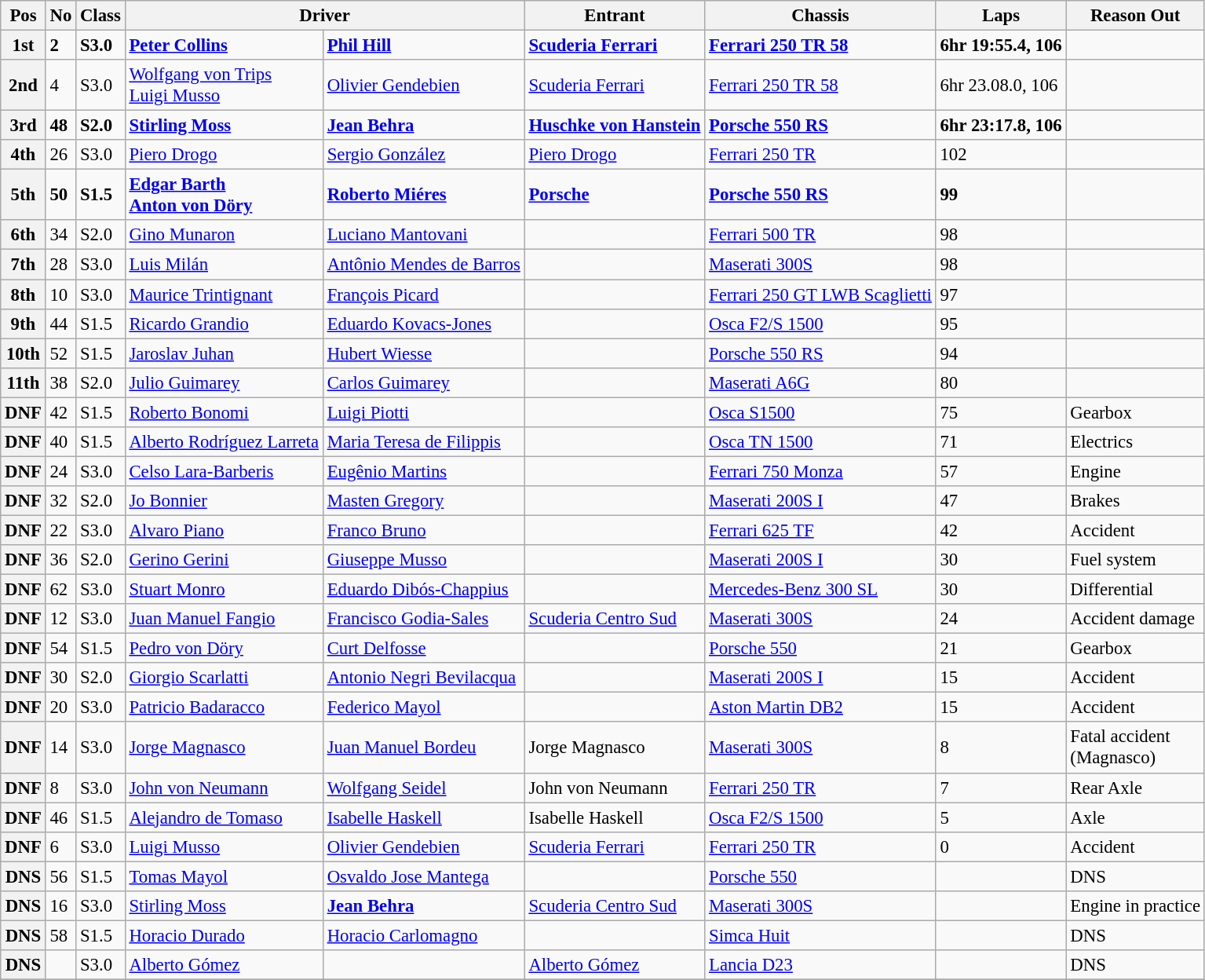<table class="wikitable" style="font-size: 95%;">
<tr>
<th>Pos</th>
<th>No</th>
<th>Class</th>
<th colspan=2>Driver</th>
<th>Entrant</th>
<th>Chassis</th>
<th>Laps</th>
<th>Reason Out</th>
</tr>
<tr>
<th><strong>1st</strong></th>
<td><strong>2</strong></td>
<td><strong>S3.0</strong></td>
<td> <strong><a href='#'>Peter Collins</a> </strong></td>
<td> <strong><a href='#'>Phil Hill</a></strong></td>
<td><strong><a href='#'>Scuderia Ferrari</a></strong></td>
<td><strong><a href='#'>Ferrari 250 TR 58</a></strong></td>
<td><strong>6hr 19:55.4, 106</strong></td>
<td></td>
</tr>
<tr>
<th>2nd</th>
<td>4</td>
<td>S3.0</td>
<td> <a href='#'>Wolfgang von Trips</a><br> <a href='#'>Luigi Musso</a></td>
<td> <a href='#'>Olivier Gendebien</a></td>
<td><a href='#'>Scuderia Ferrari</a></td>
<td><a href='#'>Ferrari 250 TR 58</a></td>
<td>6hr 23.08.0, 106</td>
<td></td>
</tr>
<tr>
<th><strong>3rd</strong></th>
<td><strong>48</strong></td>
<td><strong>S2.0</strong></td>
<td> <strong><a href='#'>Stirling Moss</a> </strong></td>
<td> <strong><a href='#'>Jean Behra</a></strong></td>
<td><strong><a href='#'>Huschke von Hanstein</a></strong></td>
<td><strong><a href='#'>Porsche 550 RS</a></strong></td>
<td><strong>6hr 23:17.8, 106</strong></td>
<td></td>
</tr>
<tr>
<th>4th</th>
<td>26</td>
<td>S3.0</td>
<td> <a href='#'>Piero Drogo</a></td>
<td> <a href='#'>Sergio González</a></td>
<td><a href='#'>Piero Drogo</a></td>
<td><a href='#'>Ferrari 250 TR</a></td>
<td>102</td>
<td></td>
</tr>
<tr>
<th><strong>5th</strong></th>
<td><strong>50</strong></td>
<td><strong>S1.5</strong></td>
<td> <strong><a href='#'>Edgar Barth</a> </strong><br> <strong><a href='#'>Anton von Döry</a></strong></td>
<td> <strong><a href='#'>Roberto Miéres</a></strong></td>
<td><strong><a href='#'>Porsche</a></strong></td>
<td><strong><a href='#'>Porsche 550 RS</a></strong></td>
<td><strong>99</strong></td>
<td></td>
</tr>
<tr>
<th>6th</th>
<td>34</td>
<td>S2.0</td>
<td> <a href='#'>Gino Munaron</a></td>
<td> <a href='#'>Luciano Mantovani</a></td>
<td></td>
<td><a href='#'>Ferrari 500 TR</a></td>
<td>98</td>
<td></td>
</tr>
<tr>
<th>7th</th>
<td>28</td>
<td>S3.0</td>
<td> <a href='#'>Luis Milán</a></td>
<td> <a href='#'>Antônio Mendes de Barros</a></td>
<td></td>
<td><a href='#'>Maserati 300S</a></td>
<td>98</td>
<td></td>
</tr>
<tr>
<th>8th</th>
<td>10</td>
<td>S3.0</td>
<td> <a href='#'>Maurice Trintignant</a></td>
<td> <a href='#'>François Picard</a></td>
<td></td>
<td><a href='#'>Ferrari 250 GT LWB Scaglietti</a></td>
<td>97</td>
<td></td>
</tr>
<tr>
<th>9th</th>
<td>44</td>
<td>S1.5</td>
<td> <a href='#'>Ricardo Grandio</a></td>
<td> <a href='#'>Eduardo Kovacs-Jones</a></td>
<td></td>
<td><a href='#'>Osca F2/S 1500</a></td>
<td>95</td>
<td></td>
</tr>
<tr>
<th>10th</th>
<td>52</td>
<td>S1.5</td>
<td> <a href='#'>Jaroslav Juhan</a></td>
<td> <a href='#'>Hubert Wiesse</a></td>
<td></td>
<td><a href='#'>Porsche 550 RS</a></td>
<td>94</td>
<td></td>
</tr>
<tr>
<th>11th</th>
<td>38</td>
<td>S2.0</td>
<td> <a href='#'>Julio Guimarey</a></td>
<td> <a href='#'>Carlos Guimarey</a></td>
<td></td>
<td><a href='#'>Maserati A6G</a></td>
<td>80</td>
<td></td>
</tr>
<tr>
<th>DNF</th>
<td>42</td>
<td>S1.5</td>
<td> <a href='#'>Roberto Bonomi</a></td>
<td> <a href='#'>Luigi Piotti</a></td>
<td></td>
<td><a href='#'>Osca S1500</a></td>
<td>75</td>
<td>Gearbox</td>
</tr>
<tr>
<th>DNF</th>
<td>40</td>
<td>S1.5</td>
<td> <a href='#'>Alberto Rodríguez Larreta</a></td>
<td> <a href='#'>Maria Teresa de Filippis</a></td>
<td></td>
<td><a href='#'>Osca TN 1500</a></td>
<td>71</td>
<td>Electrics</td>
</tr>
<tr>
<th>DNF</th>
<td>24</td>
<td>S3.0</td>
<td> <a href='#'>Celso Lara-Barberis</a></td>
<td> <a href='#'>Eugênio Martins</a></td>
<td></td>
<td><a href='#'>Ferrari 750 Monza</a></td>
<td>57</td>
<td>Engine</td>
</tr>
<tr>
<th>DNF</th>
<td>32</td>
<td>S2.0</td>
<td> <a href='#'>Jo Bonnier</a></td>
<td> <a href='#'>Masten Gregory</a></td>
<td></td>
<td><a href='#'>Maserati 200S I</a></td>
<td>47</td>
<td>Brakes</td>
</tr>
<tr>
<th>DNF</th>
<td>22</td>
<td>S3.0</td>
<td> <a href='#'>Alvaro Piano</a></td>
<td> <a href='#'>Franco Bruno</a></td>
<td></td>
<td><a href='#'>Ferrari 625 TF</a></td>
<td>42</td>
<td>Accident</td>
</tr>
<tr>
<th>DNF</th>
<td>36</td>
<td>S2.0</td>
<td> <a href='#'>Gerino Gerini</a></td>
<td> <a href='#'>Giuseppe Musso</a></td>
<td></td>
<td><a href='#'>Maserati 200S I</a></td>
<td>30</td>
<td>Fuel system</td>
</tr>
<tr>
<th>DNF</th>
<td>62</td>
<td>S3.0</td>
<td> <a href='#'>Stuart Monro</a></td>
<td> <a href='#'>Eduardo Dibós-Chappius</a></td>
<td></td>
<td><a href='#'>Mercedes-Benz 300 SL</a></td>
<td>30</td>
<td>Differential</td>
</tr>
<tr>
<th>DNF</th>
<td>12</td>
<td>S3.0</td>
<td> <a href='#'>Juan Manuel Fangio</a></td>
<td> <a href='#'>Francisco Godia-Sales</a></td>
<td><a href='#'>Scuderia Centro Sud</a></td>
<td><a href='#'>Maserati 300S</a></td>
<td>24</td>
<td>Accident damage</td>
</tr>
<tr>
<th>DNF</th>
<td>54</td>
<td>S1.5</td>
<td> <a href='#'>Pedro von Döry</a></td>
<td> <a href='#'>Curt Delfosse</a></td>
<td></td>
<td><a href='#'>Porsche 550</a></td>
<td>21</td>
<td>Gearbox</td>
</tr>
<tr>
<th>DNF</th>
<td>30</td>
<td>S2.0</td>
<td> <a href='#'>Giorgio Scarlatti</a></td>
<td> <a href='#'>Antonio Negri Bevilacqua</a></td>
<td></td>
<td><a href='#'>Maserati 200S I</a></td>
<td>15</td>
<td>Accident</td>
</tr>
<tr>
<th>DNF</th>
<td>20</td>
<td>S3.0</td>
<td> <a href='#'>Patricio Badaracco</a></td>
<td> <a href='#'>Federico Mayol</a></td>
<td></td>
<td><a href='#'>Aston Martin DB2</a></td>
<td>15</td>
<td>Accident</td>
</tr>
<tr>
<th>DNF</th>
<td>14</td>
<td>S3.0</td>
<td> <a href='#'>Jorge Magnasco</a></td>
<td> <a href='#'>Juan Manuel Bordeu</a></td>
<td>Jorge Magnasco</td>
<td><a href='#'>Maserati 300S</a></td>
<td>8</td>
<td>Fatal accident<br>(Magnasco)</td>
</tr>
<tr>
<th>DNF</th>
<td>8</td>
<td>S3.0</td>
<td> <a href='#'>John von Neumann</a></td>
<td> <a href='#'>Wolfgang Seidel</a></td>
<td>John von Neumann</td>
<td><a href='#'>Ferrari 250 TR</a></td>
<td>7</td>
<td>Rear Axle</td>
</tr>
<tr>
<th>DNF</th>
<td>46</td>
<td>S1.5</td>
<td> <a href='#'>Alejandro de Tomaso</a></td>
<td> <a href='#'>Isabelle Haskell</a></td>
<td>Isabelle Haskell</td>
<td><a href='#'>Osca F2/S 1500</a></td>
<td>5</td>
<td>Axle</td>
</tr>
<tr>
<th>DNF</th>
<td>6</td>
<td>S3.0</td>
<td> <a href='#'>Luigi Musso</a></td>
<td> <a href='#'>Olivier Gendebien</a></td>
<td><a href='#'>Scuderia Ferrari</a></td>
<td><a href='#'>Ferrari 250 TR</a></td>
<td>0</td>
<td>Accident</td>
</tr>
<tr>
<th>DNS</th>
<td>56</td>
<td>S1.5</td>
<td> <a href='#'>Tomas Mayol</a></td>
<td> <a href='#'>Osvaldo Jose Mantega</a></td>
<td></td>
<td><a href='#'>Porsche 550</a></td>
<td></td>
<td>DNS</td>
</tr>
<tr>
<th>DNS</th>
<td>16</td>
<td>S3.0</td>
<td> <a href='#'>Stirling Moss</a></td>
<td> <strong><a href='#'>Jean Behra</a></strong></td>
<td><a href='#'>Scuderia Centro Sud</a></td>
<td><a href='#'>Maserati 300S</a></td>
<td></td>
<td>Engine in practice</td>
</tr>
<tr>
<th>DNS</th>
<td>58</td>
<td>S1.5</td>
<td> <a href='#'>Horacio Durado</a></td>
<td> <a href='#'>Horacio Carlomagno</a></td>
<td></td>
<td><a href='#'>Simca Huit</a></td>
<td></td>
<td>DNS</td>
</tr>
<tr>
<th>DNS</th>
<td></td>
<td>S3.0</td>
<td> <a href='#'>Alberto Gómez</a></td>
<td></td>
<td><a href='#'>Alberto Gómez</a></td>
<td><a href='#'>Lancia D23</a></td>
<td></td>
<td>DNS</td>
</tr>
<tr>
</tr>
</table>
